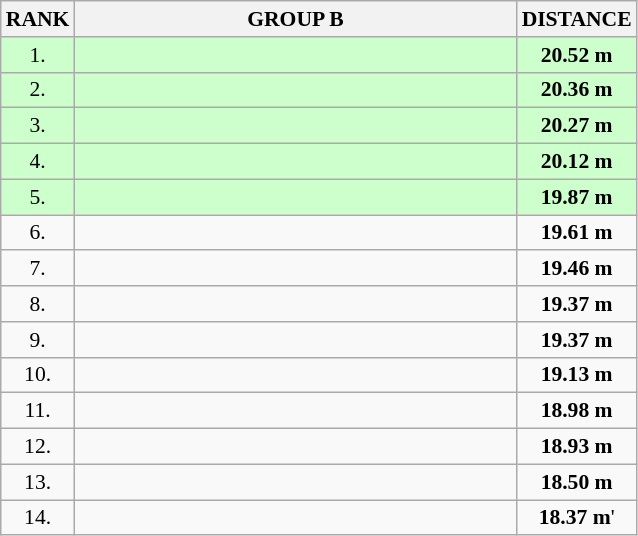<table class="wikitable" style="border-collapse: collapse; font-size: 90%;">
<tr>
<th>RANK</th>
<th style="width: 20em">GROUP B</th>
<th style="width: 5em">DISTANCE</th>
</tr>
<tr style="background:#ccffcc;">
<td align="center">1.</td>
<td></td>
<td align="center"><strong>20.52 m</strong></td>
</tr>
<tr style="background:#ccffcc;">
<td align="center">2.</td>
<td></td>
<td align="center"><strong>20.36 m</strong></td>
</tr>
<tr style="background:#ccffcc;">
<td align="center">3.</td>
<td></td>
<td align="center"><strong>20.27 m</strong></td>
</tr>
<tr style="background:#ccffcc;">
<td align="center">4.</td>
<td></td>
<td align="center"><strong>20.12 m</strong></td>
</tr>
<tr style="background:#ccffcc;">
<td align="center">5.</td>
<td></td>
<td align="center"><strong>19.87 m</strong></td>
</tr>
<tr>
<td align="center">6.</td>
<td></td>
<td align="center"><strong>19.61 m</strong></td>
</tr>
<tr>
<td align="center">7.</td>
<td></td>
<td align="center"><strong>19.46 m</strong></td>
</tr>
<tr>
<td align="center">8.</td>
<td></td>
<td align="center"><strong>19.37 m</strong></td>
</tr>
<tr>
<td align="center">9.</td>
<td></td>
<td align="center"><strong>19.37 m</strong></td>
</tr>
<tr>
<td align="center">10.</td>
<td></td>
<td align="center"><strong>19.13 m</strong></td>
</tr>
<tr>
<td align="center">11.</td>
<td></td>
<td align="center"><strong>18.98 m</strong></td>
</tr>
<tr>
<td align="center">12.</td>
<td></td>
<td align="center"><strong>18.93 m</strong></td>
</tr>
<tr>
<td align="center">13.</td>
<td></td>
<td align="center"><strong>18.50 m</strong></td>
</tr>
<tr>
<td align="center">14.</td>
<td></td>
<td align="center"><strong>18.37 m</strong>'</td>
</tr>
</table>
